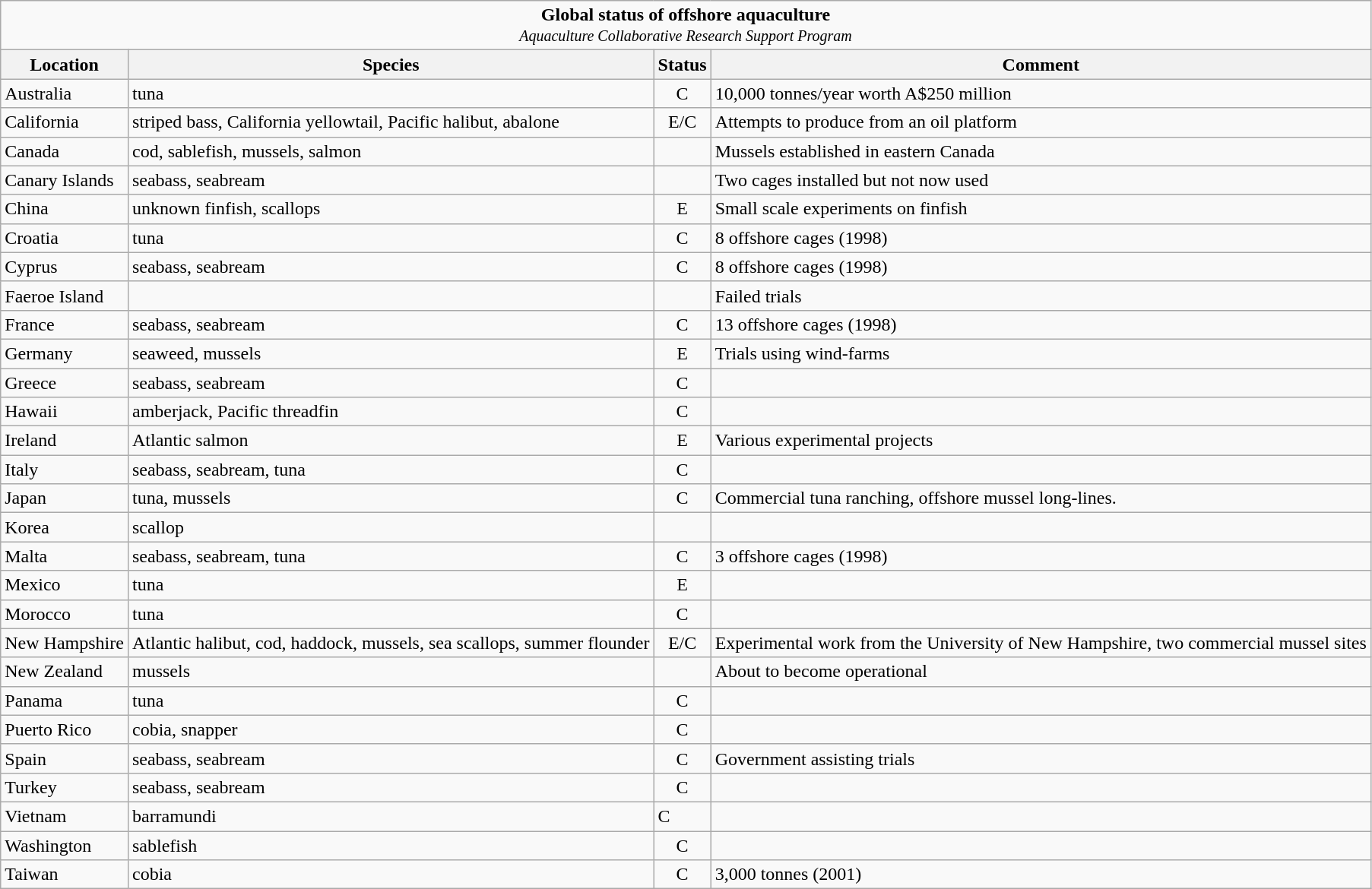<table class="wikitable">
<tr>
<td colspan=4 style="text-align:center;"><strong>Global status of offshore aquaculture</strong><br><small> <em>Aquaculture Collaborative Research Support Program</em> </small></td>
</tr>
<tr>
<th>Location</th>
<th>Species</th>
<th>Status</th>
<th>Comment</th>
</tr>
<tr>
<td>Australia</td>
<td>tuna</td>
<td align=center>C</td>
<td>10,000 tonnes/year worth A$250 million</td>
</tr>
<tr>
<td>California</td>
<td>striped bass, California yellowtail, Pacific halibut, abalone</td>
<td align=center>E/C</td>
<td>Attempts to produce from an oil platform</td>
</tr>
<tr>
<td>Canada</td>
<td>cod, sablefish, mussels, salmon</td>
<td></td>
<td>Mussels established in eastern Canada</td>
</tr>
<tr>
<td>Canary Islands</td>
<td>seabass, seabream</td>
<td align=center></td>
<td>Two cages installed but not now used</td>
</tr>
<tr>
<td>China</td>
<td>unknown finfish, scallops</td>
<td align=center>E</td>
<td>Small scale experiments on finfish</td>
</tr>
<tr>
<td>Croatia</td>
<td>tuna</td>
<td align=center>C</td>
<td>8 offshore cages (1998)</td>
</tr>
<tr>
<td>Cyprus</td>
<td>seabass, seabream</td>
<td align=center>C</td>
<td>8 offshore cages (1998)</td>
</tr>
<tr>
<td>Faeroe Island</td>
<td></td>
<td align=center></td>
<td>Failed trials</td>
</tr>
<tr>
<td>France</td>
<td>seabass, seabream</td>
<td align=center>C</td>
<td>13 offshore cages (1998)</td>
</tr>
<tr>
<td>Germany</td>
<td>seaweed, mussels</td>
<td align=center>E</td>
<td>Trials using wind-farms</td>
</tr>
<tr>
<td>Greece</td>
<td>seabass, seabream</td>
<td align=center>C</td>
<td></td>
</tr>
<tr>
<td>Hawaii</td>
<td>amberjack, Pacific threadfin</td>
<td align=center>C</td>
<td></td>
</tr>
<tr>
<td>Ireland</td>
<td>Atlantic salmon</td>
<td align=center>E</td>
<td>Various experimental projects</td>
</tr>
<tr>
<td>Italy</td>
<td>seabass, seabream, tuna</td>
<td align=center>C</td>
<td></td>
</tr>
<tr>
<td>Japan</td>
<td>tuna, mussels</td>
<td align=center>C</td>
<td>Commercial tuna ranching, offshore mussel long-lines.</td>
</tr>
<tr>
<td>Korea</td>
<td>scallop</td>
<td></td>
<td></td>
</tr>
<tr>
<td>Malta</td>
<td>seabass, seabream, tuna</td>
<td align=center>C</td>
<td>3 offshore cages (1998)</td>
</tr>
<tr>
<td>Mexico</td>
<td>tuna</td>
<td align=center>E</td>
<td></td>
</tr>
<tr>
<td>Morocco</td>
<td>tuna</td>
<td align=center>C</td>
<td></td>
</tr>
<tr>
<td>New Hampshire</td>
<td>Atlantic halibut, cod, haddock, mussels, sea scallops, summer flounder</td>
<td align=center>E/C</td>
<td>Experimental work from the University of New Hampshire, two commercial mussel sites</td>
</tr>
<tr>
<td>New Zealand</td>
<td>mussels</td>
<td></td>
<td>About to become operational</td>
</tr>
<tr>
<td>Panama</td>
<td>tuna</td>
<td align=center>C</td>
<td></td>
</tr>
<tr>
<td>Puerto Rico</td>
<td>cobia, snapper</td>
<td align=center>C</td>
<td></td>
</tr>
<tr>
<td>Spain</td>
<td>seabass, seabream</td>
<td align=center>C</td>
<td>Government assisting trials</td>
</tr>
<tr>
<td>Turkey</td>
<td>seabass, seabream</td>
<td align=center>C</td>
<td></td>
</tr>
<tr>
<td>Vietnam</td>
<td>barramundi</td>
<td>C</td>
<td></td>
</tr>
<tr>
<td>Washington</td>
<td>sablefish</td>
<td align=center>C</td>
<td></td>
</tr>
<tr>
<td>Taiwan</td>
<td>cobia</td>
<td align=center>C</td>
<td>3,000 tonnes (2001)</td>
</tr>
</table>
